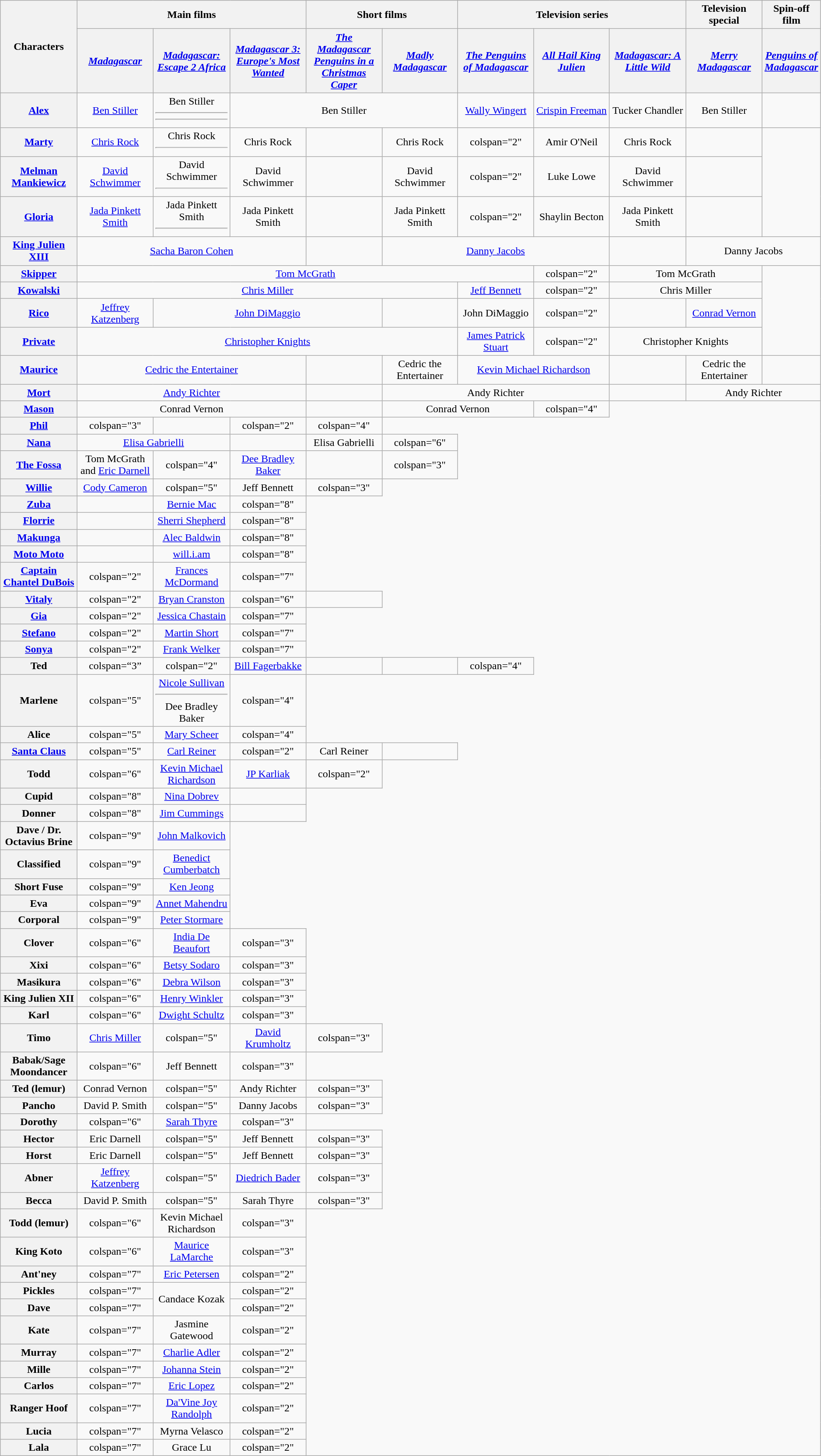<table class="wikitable" style="text-align:center; width:99%;">
<tr>
<th rowspan="2" width="10%">Characters</th>
<th colspan="3">Main films</th>
<th colspan="2">Short films</th>
<th colspan="3">Television series</th>
<th>Television special</th>
<th>Spin-off film</th>
</tr>
<tr>
<th align="center" width="10%"><em><a href='#'>Madagascar</a></em></th>
<th align="center" width="10%"><em><a href='#'>Madagascar:<br>Escape 2 Africa</a></em></th>
<th align="center" width="10%"><em><a href='#'>Madagascar 3: Europe's Most Wanted</a></em></th>
<th align="center" width="10%"><em><a href='#'>The Madagascar Penguins in a Christmas Caper</a></em></th>
<th align="center" width="10%"><em><a href='#'>Madly Madagascar</a></em></th>
<th align="center" width="10%"><em><a href='#'>The Penguins of Madagascar</a></em></th>
<th align="center" width="10%"><em><a href='#'>All Hail King Julien</a></em></th>
<th align="center" width="10%"><em><a href='#'>Madagascar: A Little Wild</a></em></th>
<th align="center" width="10%"><em><a href='#'>Merry Madagascar</a></em></th>
<th align="center" width="10%"><em><a href='#'>Penguins of Madagascar</a></em></th>
</tr>
<tr>
<th><a href='#'>Alex</a></th>
<td><a href='#'>Ben Stiller</a></td>
<td>Ben Stiller<hr><hr></td>
<td colspan="3">Ben Stiller</td>
<td><a href='#'>Wally Wingert</a></td>
<td><a href='#'>Crispin Freeman</a></td>
<td>Tucker Chandler</td>
<td>Ben Stiller</td>
<td></td>
</tr>
<tr>
<th><a href='#'>Marty</a></th>
<td><a href='#'>Chris Rock</a></td>
<td>Chris Rock<hr></td>
<td>Chris Rock</td>
<td></td>
<td>Chris Rock</td>
<td>colspan="2" </td>
<td>Amir O'Neil</td>
<td>Chris Rock</td>
<td></td>
</tr>
<tr>
<th><a href='#'>Melman Mankiewicz</a></th>
<td><a href='#'>David Schwimmer</a></td>
<td>David Schwimmer<hr></td>
<td>David Schwimmer</td>
<td></td>
<td>David Schwimmer</td>
<td>colspan="2" </td>
<td>Luke Lowe</td>
<td>David Schwimmer</td>
<td></td>
</tr>
<tr>
<th><a href='#'>Gloria</a></th>
<td><a href='#'>Jada Pinkett Smith</a></td>
<td>Jada Pinkett Smith<hr></td>
<td>Jada Pinkett Smith</td>
<td></td>
<td>Jada Pinkett Smith</td>
<td>colspan="2" </td>
<td>Shaylin Becton</td>
<td>Jada Pinkett Smith</td>
<td></td>
</tr>
<tr>
<th><a href='#'>King Julien XIII</a></th>
<td colspan="3"><a href='#'>Sacha Baron Cohen</a></td>
<td></td>
<td colspan="3"><a href='#'>Danny Jacobs</a></td>
<td></td>
<td colspan="2">Danny Jacobs</td>
</tr>
<tr>
<th><a href='#'>Skipper</a></th>
<td colspan="6"><a href='#'>Tom McGrath</a></td>
<td>colspan="2" </td>
<td colspan="2">Tom McGrath</td>
</tr>
<tr>
<th><a href='#'>Kowalski</a></th>
<td colspan="5"><a href='#'>Chris Miller</a></td>
<td><a href='#'>Jeff Bennett</a></td>
<td>colspan="2" </td>
<td colspan="2">Chris Miller</td>
</tr>
<tr>
<th><a href='#'>Rico</a></th>
<td><a href='#'>Jeffrey Katzenberg</a></td>
<td colspan="3"><a href='#'>John DiMaggio</a></td>
<td></td>
<td>John DiMaggio</td>
<td>colspan="2" </td>
<td></td>
<td><a href='#'>Conrad Vernon</a></td>
</tr>
<tr>
<th><a href='#'>Private</a></th>
<td colspan="5"><a href='#'>Christopher Knights</a></td>
<td><a href='#'>James Patrick Stuart</a></td>
<td>colspan="2" </td>
<td colspan="2">Christopher Knights</td>
</tr>
<tr>
<th><a href='#'>Maurice</a></th>
<td colspan="3"><a href='#'>Cedric the Entertainer</a></td>
<td></td>
<td>Cedric the Entertainer</td>
<td colspan="2"><a href='#'>Kevin Michael Richardson</a></td>
<td></td>
<td>Cedric the Entertainer</td>
<td></td>
</tr>
<tr>
<th><a href='#'>Mort</a></th>
<td colspan="3"><a href='#'>Andy Richter</a></td>
<td></td>
<td colspan="3">Andy Richter</td>
<td></td>
<td colspan="2">Andy Richter</td>
</tr>
<tr>
<th><a href='#'>Mason</a></th>
<td colspan="3">Conrad Vernon</td>
<td></td>
<td colspan="2">Conrad Vernon</td>
<td>colspan="4" </td>
</tr>
<tr>
<th><a href='#'>Phil</a></th>
<td>colspan="3" </td>
<td></td>
<td>colspan="2" </td>
<td>colspan="4" </td>
</tr>
<tr>
<th><a href='#'>Nana</a></th>
<td colspan="2"><a href='#'>Elisa Gabrielli</a></td>
<td></td>
<td>Elisa Gabrielli</td>
<td>colspan="6" </td>
</tr>
<tr>
<th><a href='#'>The Fossa</a></th>
<td>Tom McGrath and <a href='#'>Eric Darnell</a></td>
<td>colspan="4" </td>
<td><a href='#'>Dee Bradley Baker</a></td>
<td></td>
<td>colspan="3" </td>
</tr>
<tr>
<th><a href='#'>Willie</a></th>
<td><a href='#'>Cody Cameron</a></td>
<td>colspan="5" </td>
<td>Jeff Bennett</td>
<td>colspan="3" </td>
</tr>
<tr>
<th><a href='#'>Zuba</a></th>
<td></td>
<td><a href='#'>Bernie Mac</a></td>
<td>colspan="8" </td>
</tr>
<tr>
<th><a href='#'>Florrie</a></th>
<td></td>
<td><a href='#'>Sherri Shepherd</a></td>
<td>colspan="8" </td>
</tr>
<tr>
<th><a href='#'>Makunga</a></th>
<td></td>
<td><a href='#'>Alec Baldwin</a></td>
<td>colspan="8" </td>
</tr>
<tr>
<th><a href='#'>Moto Moto</a></th>
<td></td>
<td><a href='#'>will.i.am</a></td>
<td>colspan="8" </td>
</tr>
<tr>
<th><a href='#'>Captain Chantel DuBois</a></th>
<td>colspan="2" </td>
<td><a href='#'>Frances McDormand</a></td>
<td>colspan="7" </td>
</tr>
<tr>
<th><a href='#'>Vitaly</a></th>
<td>colspan="2" </td>
<td><a href='#'>Bryan Cranston</a></td>
<td>colspan="6" </td>
<td></td>
</tr>
<tr>
<th><a href='#'>Gia</a></th>
<td>colspan="2" </td>
<td><a href='#'>Jessica Chastain</a></td>
<td>colspan="7" </td>
</tr>
<tr>
<th><a href='#'>Stefano</a></th>
<td>colspan="2" </td>
<td><a href='#'>Martin Short</a></td>
<td>colspan="7" </td>
</tr>
<tr>
<th><a href='#'>Sonya</a></th>
<td>colspan="2" </td>
<td><a href='#'>Frank Welker</a></td>
<td>colspan="7" </td>
</tr>
<tr>
<th>Ted</th>
<td>colspan=“3” </td>
<td>colspan="2" </td>
<td><a href='#'>Bill Fagerbakke</a></td>
<td></td>
<td></td>
<td>colspan="4" </td>
</tr>
<tr>
<th>Marlene</th>
<td>colspan="5" </td>
<td><a href='#'>Nicole Sullivan</a><hr>Dee Bradley Baker</td>
<td>colspan="4" </td>
</tr>
<tr>
<th>Alice</th>
<td>colspan="5" </td>
<td><a href='#'>Mary Scheer</a></td>
<td>colspan="4" </td>
</tr>
<tr>
<th><a href='#'>Santa Claus</a></th>
<td>colspan="5" </td>
<td><a href='#'>Carl Reiner</a></td>
<td>colspan="2" </td>
<td>Carl Reiner</td>
<td></td>
</tr>
<tr>
<th>Todd</th>
<td>colspan="6" </td>
<td><a href='#'>Kevin Michael Richardson</a></td>
<td><a href='#'>JP Karliak</a></td>
<td>colspan="2" </td>
</tr>
<tr>
<th>Cupid</th>
<td>colspan="8" </td>
<td><a href='#'>Nina Dobrev</a></td>
<td></td>
</tr>
<tr>
<th>Donner</th>
<td>colspan="8" </td>
<td><a href='#'>Jim Cummings</a></td>
<td></td>
</tr>
<tr>
<th>Dave / Dr. Octavius Brine</th>
<td>colspan="9" </td>
<td><a href='#'>John Malkovich</a></td>
</tr>
<tr>
<th>Classified</th>
<td>colspan="9" </td>
<td><a href='#'>Benedict Cumberbatch</a></td>
</tr>
<tr>
<th>Short Fuse</th>
<td>colspan="9" </td>
<td><a href='#'>Ken Jeong</a></td>
</tr>
<tr>
<th>Eva</th>
<td>colspan="9" </td>
<td><a href='#'>Annet Mahendru</a></td>
</tr>
<tr>
<th>Corporal</th>
<td>colspan="9" </td>
<td><a href='#'>Peter Stormare</a></td>
</tr>
<tr>
<th>Clover</th>
<td>colspan="6" </td>
<td><a href='#'>India De Beaufort</a></td>
<td>colspan="3" </td>
</tr>
<tr>
<th>Xixi</th>
<td>colspan="6" </td>
<td><a href='#'>Betsy Sodaro</a></td>
<td>colspan="3" </td>
</tr>
<tr>
<th>Masikura</th>
<td>colspan="6" </td>
<td><a href='#'>Debra Wilson</a></td>
<td>colspan="3" </td>
</tr>
<tr>
<th>King Julien XII</th>
<td>colspan="6" </td>
<td><a href='#'>Henry Winkler</a></td>
<td>colspan="3" </td>
</tr>
<tr>
<th>Karl</th>
<td>colspan="6" </td>
<td><a href='#'>Dwight Schultz</a></td>
<td>colspan="3" </td>
</tr>
<tr>
<th>Timo</th>
<td><a href='#'>Chris Miller</a></td>
<td>colspan="5" </td>
<td><a href='#'>David Krumholtz</a></td>
<td>colspan="3" </td>
</tr>
<tr>
<th>Babak/Sage Moondancer</th>
<td>colspan="6" </td>
<td>Jeff Bennett</td>
<td>colspan="3" </td>
</tr>
<tr>
<th>Ted (lemur)</th>
<td>Conrad Vernon</td>
<td>colspan="5" </td>
<td>Andy Richter</td>
<td>colspan="3" </td>
</tr>
<tr>
<th>Pancho</th>
<td>David P. Smith</td>
<td>colspan="5" </td>
<td>Danny Jacobs</td>
<td>colspan="3" </td>
</tr>
<tr>
<th>Dorothy</th>
<td>colspan="6" </td>
<td><a href='#'>Sarah Thyre</a></td>
<td>colspan="3" </td>
</tr>
<tr>
<th>Hector</th>
<td>Eric Darnell</td>
<td>colspan="5" </td>
<td>Jeff Bennett</td>
<td>colspan="3" </td>
</tr>
<tr>
<th>Horst</th>
<td>Eric Darnell</td>
<td>colspan="5" </td>
<td>Jeff Bennett</td>
<td>colspan="3" </td>
</tr>
<tr>
<th>Abner</th>
<td><a href='#'>Jeffrey Katzenberg</a></td>
<td>colspan="5" </td>
<td><a href='#'>Diedrich Bader</a></td>
<td>colspan="3" </td>
</tr>
<tr>
<th>Becca</th>
<td>David P. Smith</td>
<td>colspan="5" </td>
<td>Sarah Thyre</td>
<td>colspan="3" </td>
</tr>
<tr>
<th>Todd (lemur)</th>
<td>colspan="6" </td>
<td>Kevin Michael Richardson</td>
<td>colspan="3" </td>
</tr>
<tr>
<th>King Koto</th>
<td>colspan="6" </td>
<td><a href='#'>Maurice LaMarche</a></td>
<td>colspan="3" </td>
</tr>
<tr>
<th>Ant'ney</th>
<td>colspan="7" </td>
<td><a href='#'>Eric Petersen</a></td>
<td>colspan="2" </td>
</tr>
<tr>
<th>Pickles</th>
<td>colspan="7" </td>
<td rowspan="2">Candace Kozak</td>
<td>colspan="2" </td>
</tr>
<tr>
<th>Dave</th>
<td>colspan="7" </td>
<td>colspan="2" </td>
</tr>
<tr>
<th>Kate</th>
<td>colspan="7" </td>
<td>Jasmine Gatewood</td>
<td>colspan="2" </td>
</tr>
<tr>
<th>Murray</th>
<td>colspan="7" </td>
<td><a href='#'>Charlie Adler</a></td>
<td>colspan="2" </td>
</tr>
<tr>
<th>Mille</th>
<td>colspan="7" </td>
<td><a href='#'>Johanna Stein</a></td>
<td>colspan="2" </td>
</tr>
<tr>
<th>Carlos</th>
<td>colspan="7" </td>
<td><a href='#'>Eric Lopez</a></td>
<td>colspan="2" </td>
</tr>
<tr>
<th>Ranger Hoof</th>
<td>colspan="7" </td>
<td><a href='#'>Da'Vine Joy Randolph</a></td>
<td>colspan="2" </td>
</tr>
<tr>
<th>Lucia</th>
<td>colspan="7" </td>
<td>Myrna Velasco</td>
<td>colspan="2" </td>
</tr>
<tr>
<th>Lala</th>
<td>colspan="7" </td>
<td>Grace Lu</td>
<td>colspan="2" </td>
</tr>
</table>
